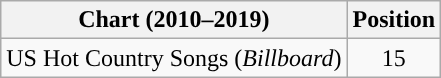<table class="wikitable">
<tr>
<th>Chart (2010–2019)</th>
<th>Position</th>
</tr>
<tr>
<td>US Hot Country Songs (<em>Billboard</em>)</td>
<td style="text-align:center;">15</td>
</tr>
</table>
